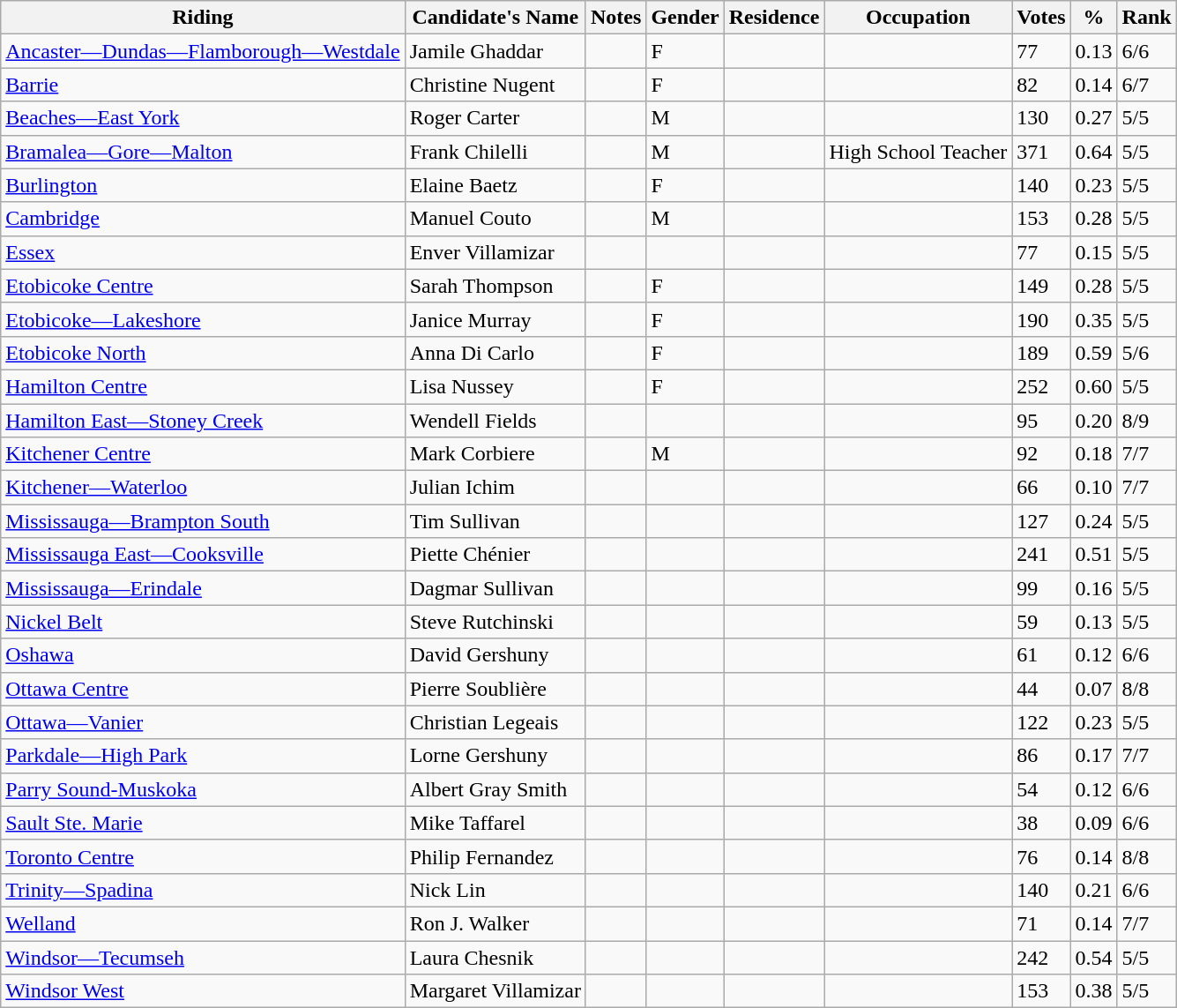<table class="wikitable sortable">
<tr>
<th>Riding</th>
<th>Candidate's Name</th>
<th>Notes</th>
<th>Gender</th>
<th>Residence</th>
<th>Occupation</th>
<th>Votes</th>
<th>%</th>
<th>Rank</th>
</tr>
<tr>
<td><a href='#'>Ancaster—Dundas—Flamborough—Westdale</a></td>
<td>Jamile Ghaddar</td>
<td></td>
<td>F</td>
<td></td>
<td></td>
<td>77</td>
<td>0.13</td>
<td>6/6</td>
</tr>
<tr>
<td><a href='#'>Barrie</a></td>
<td>Christine Nugent</td>
<td></td>
<td>F</td>
<td></td>
<td></td>
<td>82</td>
<td>0.14</td>
<td>6/7</td>
</tr>
<tr>
<td><a href='#'>Beaches—East York</a></td>
<td>Roger Carter</td>
<td></td>
<td>M</td>
<td></td>
<td></td>
<td>130</td>
<td>0.27</td>
<td>5/5</td>
</tr>
<tr>
<td><a href='#'>Bramalea—Gore—Malton</a></td>
<td>Frank Chilelli</td>
<td></td>
<td>M</td>
<td></td>
<td>High School Teacher</td>
<td>371</td>
<td>0.64</td>
<td>5/5</td>
</tr>
<tr>
<td><a href='#'>Burlington</a></td>
<td>Elaine Baetz</td>
<td></td>
<td>F</td>
<td></td>
<td></td>
<td>140</td>
<td>0.23</td>
<td>5/5</td>
</tr>
<tr>
<td><a href='#'>Cambridge</a></td>
<td>Manuel Couto</td>
<td></td>
<td>M</td>
<td></td>
<td></td>
<td>153</td>
<td>0.28</td>
<td>5/5</td>
</tr>
<tr>
<td><a href='#'>Essex</a></td>
<td>Enver Villamizar</td>
<td></td>
<td></td>
<td></td>
<td></td>
<td>77</td>
<td>0.15</td>
<td>5/5</td>
</tr>
<tr>
<td><a href='#'>Etobicoke Centre</a></td>
<td>Sarah Thompson</td>
<td></td>
<td>F</td>
<td></td>
<td></td>
<td>149</td>
<td>0.28</td>
<td>5/5</td>
</tr>
<tr>
<td><a href='#'>Etobicoke—Lakeshore</a></td>
<td>Janice Murray</td>
<td></td>
<td>F</td>
<td></td>
<td></td>
<td>190</td>
<td>0.35</td>
<td>5/5</td>
</tr>
<tr>
<td><a href='#'>Etobicoke North</a></td>
<td>Anna Di Carlo</td>
<td></td>
<td>F</td>
<td></td>
<td></td>
<td>189</td>
<td>0.59</td>
<td>5/6</td>
</tr>
<tr>
<td><a href='#'>Hamilton Centre</a></td>
<td>Lisa Nussey</td>
<td></td>
<td>F</td>
<td></td>
<td></td>
<td>252</td>
<td>0.60</td>
<td>5/5</td>
</tr>
<tr>
<td><a href='#'>Hamilton East—Stoney Creek</a></td>
<td>Wendell Fields</td>
<td></td>
<td></td>
<td></td>
<td></td>
<td>95</td>
<td>0.20</td>
<td>8/9</td>
</tr>
<tr>
<td><a href='#'>Kitchener Centre</a></td>
<td>Mark Corbiere</td>
<td></td>
<td>M</td>
<td></td>
<td></td>
<td>92</td>
<td>0.18</td>
<td>7/7</td>
</tr>
<tr>
<td><a href='#'>Kitchener—Waterloo</a></td>
<td>Julian Ichim</td>
<td></td>
<td></td>
<td></td>
<td></td>
<td>66</td>
<td>0.10</td>
<td>7/7</td>
</tr>
<tr>
<td><a href='#'>Mississauga—Brampton South</a></td>
<td>Tim Sullivan</td>
<td></td>
<td></td>
<td></td>
<td></td>
<td>127</td>
<td>0.24</td>
<td>5/5</td>
</tr>
<tr>
<td><a href='#'>Mississauga East—Cooksville</a></td>
<td>Piette Chénier</td>
<td></td>
<td></td>
<td></td>
<td></td>
<td>241</td>
<td>0.51</td>
<td>5/5</td>
</tr>
<tr>
<td><a href='#'>Mississauga—Erindale</a></td>
<td>Dagmar Sullivan</td>
<td></td>
<td></td>
<td></td>
<td></td>
<td>99</td>
<td>0.16</td>
<td>5/5</td>
</tr>
<tr>
<td><a href='#'>Nickel Belt</a></td>
<td>Steve Rutchinski</td>
<td></td>
<td></td>
<td></td>
<td></td>
<td>59</td>
<td>0.13</td>
<td>5/5</td>
</tr>
<tr>
<td><a href='#'>Oshawa</a></td>
<td>David Gershuny</td>
<td></td>
<td></td>
<td></td>
<td></td>
<td>61</td>
<td>0.12</td>
<td>6/6</td>
</tr>
<tr>
<td><a href='#'>Ottawa Centre</a></td>
<td>Pierre Soublière</td>
<td></td>
<td></td>
<td></td>
<td></td>
<td>44</td>
<td>0.07</td>
<td>8/8</td>
</tr>
<tr>
<td><a href='#'>Ottawa—Vanier</a></td>
<td>Christian Legeais</td>
<td></td>
<td></td>
<td></td>
<td></td>
<td>122</td>
<td>0.23</td>
<td>5/5</td>
</tr>
<tr>
<td><a href='#'>Parkdale—High Park</a></td>
<td>Lorne Gershuny</td>
<td></td>
<td></td>
<td></td>
<td></td>
<td>86</td>
<td>0.17</td>
<td>7/7</td>
</tr>
<tr>
<td><a href='#'>Parry Sound-Muskoka</a></td>
<td>Albert Gray Smith</td>
<td></td>
<td></td>
<td></td>
<td></td>
<td>54</td>
<td>0.12</td>
<td>6/6</td>
</tr>
<tr>
<td><a href='#'>Sault Ste. Marie</a></td>
<td>Mike Taffarel</td>
<td></td>
<td></td>
<td></td>
<td></td>
<td>38</td>
<td>0.09</td>
<td>6/6</td>
</tr>
<tr>
<td><a href='#'>Toronto Centre</a></td>
<td>Philip Fernandez</td>
<td></td>
<td></td>
<td></td>
<td></td>
<td>76</td>
<td>0.14</td>
<td>8/8</td>
</tr>
<tr>
<td><a href='#'>Trinity—Spadina</a></td>
<td>Nick Lin</td>
<td></td>
<td></td>
<td></td>
<td></td>
<td>140</td>
<td>0.21</td>
<td>6/6</td>
</tr>
<tr>
<td><a href='#'>Welland</a></td>
<td>Ron J. Walker</td>
<td></td>
<td></td>
<td></td>
<td></td>
<td>71</td>
<td>0.14</td>
<td>7/7</td>
</tr>
<tr>
<td><a href='#'>Windsor—Tecumseh</a></td>
<td>Laura Chesnik</td>
<td></td>
<td></td>
<td></td>
<td></td>
<td>242</td>
<td>0.54</td>
<td>5/5</td>
</tr>
<tr>
<td><a href='#'>Windsor West</a></td>
<td>Margaret Villamizar</td>
<td></td>
<td></td>
<td></td>
<td></td>
<td>153</td>
<td>0.38</td>
<td>5/5</td>
</tr>
</table>
